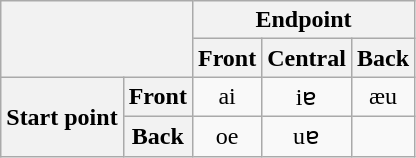<table class="wikitable" style="text-align: center;">
<tr>
<th rowspan="2" colspan="2"></th>
<th colspan="3">Endpoint</th>
</tr>
<tr>
<th>Front</th>
<th>Central</th>
<th>Back</th>
</tr>
<tr>
<th rowspan="2">Start point</th>
<th>Front</th>
<td>ai</td>
<td>iɐ</td>
<td>æu</td>
</tr>
<tr>
<th>Back</th>
<td>oe</td>
<td>uɐ</td>
<td></td>
</tr>
</table>
